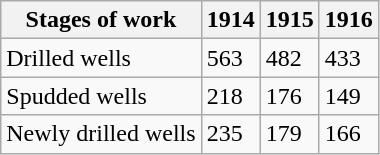<table class="wikitable">
<tr>
<th>Stages of work</th>
<th>1914</th>
<th>1915</th>
<th>1916</th>
</tr>
<tr>
<td>Drilled wells</td>
<td>563</td>
<td>482</td>
<td>433</td>
</tr>
<tr>
<td>Spudded wells</td>
<td>218</td>
<td>176</td>
<td>149</td>
</tr>
<tr>
<td>Newly drilled wells</td>
<td>235</td>
<td>179</td>
<td>166</td>
</tr>
</table>
